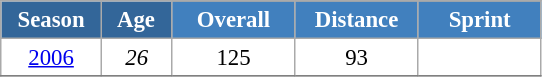<table class="wikitable" style="font-size:95%; text-align:center; border:grey solid 1px; border-collapse:collapse; background:#ffffff;">
<tr>
<th style="background-color:#369; color:white; width:60px;" rowspan="2"> Season </th>
<th style="background-color:#369; color:white; width:40px;" rowspan="2"> Age </th>
</tr>
<tr>
<th style="background-color:#4180be; color:white; width:75px;">Overall</th>
<th style="background-color:#4180be; color:white; width:75px;">Distance</th>
<th style="background-color:#4180be; color:white; width:75px;">Sprint</th>
</tr>
<tr>
<td><a href='#'>2006</a></td>
<td><em>26</em></td>
<td>125</td>
<td>93</td>
<td></td>
</tr>
<tr>
</tr>
</table>
